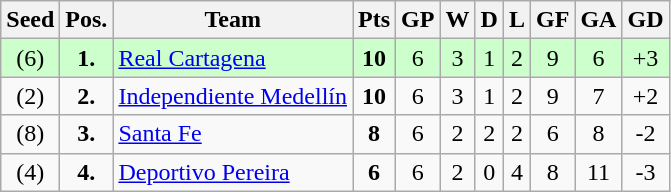<table class="wikitable sortable" style="text-align: center;">
<tr>
<th align="center">Seed</th>
<th align="center">Pos.</th>
<th align="center">Team</th>
<th align="center">Pts</th>
<th align="center">GP</th>
<th align="center">W</th>
<th align="center">D</th>
<th align="center">L</th>
<th align="center">GF</th>
<th align="center">GA</th>
<th align="center">GD</th>
</tr>
<tr style="background: #CCFFCC;">
<td>(6)</td>
<td><strong>1.</strong></td>
<td align="left"><a href='#'>Real Cartagena</a></td>
<td><strong>10</strong></td>
<td>6</td>
<td>3</td>
<td>1</td>
<td>2</td>
<td>9</td>
<td>6</td>
<td>+3</td>
</tr>
<tr>
<td>(2)</td>
<td><strong>2.</strong></td>
<td align="left"><a href='#'>Independiente Medellín</a></td>
<td><strong>10</strong></td>
<td>6</td>
<td>3</td>
<td>1</td>
<td>2</td>
<td>9</td>
<td>7</td>
<td>+2</td>
</tr>
<tr>
<td>(8)</td>
<td><strong>3.</strong></td>
<td align="left"><a href='#'>Santa Fe</a></td>
<td><strong>8</strong></td>
<td>6</td>
<td>2</td>
<td>2</td>
<td>2</td>
<td>6</td>
<td>8</td>
<td>-2</td>
</tr>
<tr>
<td>(4)</td>
<td><strong>4.</strong></td>
<td align="left"><a href='#'>Deportivo Pereira</a></td>
<td><strong>6</strong></td>
<td>6</td>
<td>2</td>
<td>0</td>
<td>4</td>
<td>8</td>
<td>11</td>
<td>-3</td>
</tr>
</table>
